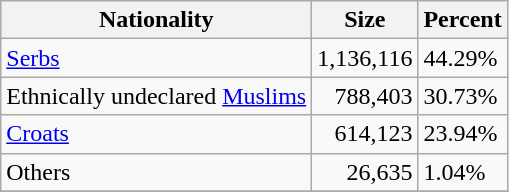<table class="wikitable">
<tr>
<th>Nationality</th>
<th>Size</th>
<th>Percent</th>
</tr>
<tr>
<td align=left><a href='#'>Serbs</a></td>
<td align=right>1,136,116</td>
<td>44.29%</td>
</tr>
<tr>
<td align=left>Ethnically undeclared <a href='#'>Muslims</a></td>
<td align=right>788,403</td>
<td>30.73%</td>
</tr>
<tr>
<td align=left><a href='#'>Croats</a></td>
<td align=right>614,123</td>
<td>23.94%</td>
</tr>
<tr>
<td align=left>Others</td>
<td align=right>26,635</td>
<td>1.04%</td>
</tr>
<tr>
</tr>
</table>
